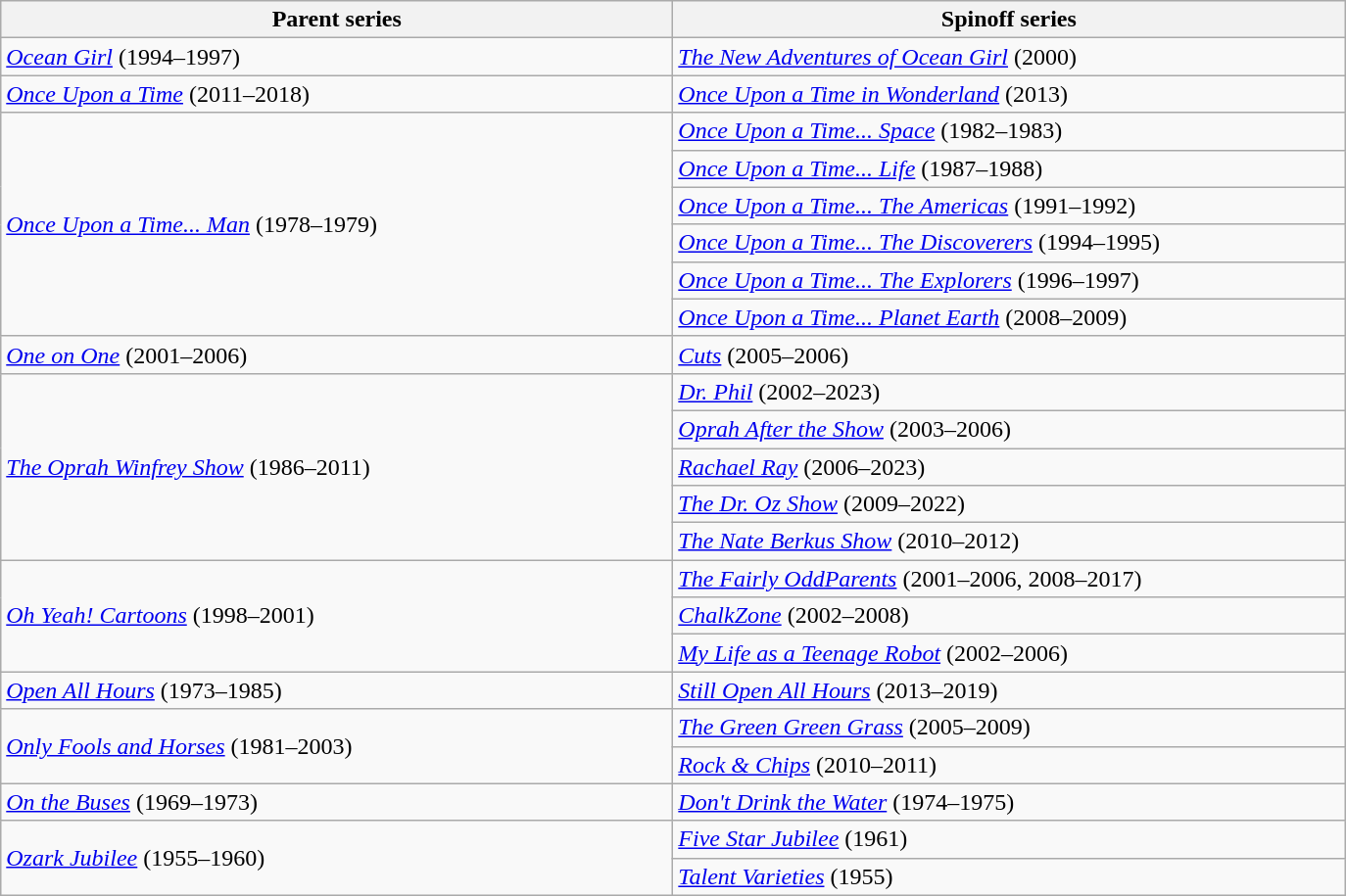<table class="wikitable">
<tr>
<th width="450">Parent series</th>
<th width="450">Spinoff series</th>
</tr>
<tr>
<td><em><a href='#'>Ocean Girl</a></em> (1994–1997)</td>
<td><em><a href='#'>The New Adventures of Ocean Girl</a></em> (2000)</td>
</tr>
<tr>
<td><em><a href='#'>Once Upon a Time</a></em> (2011–2018)</td>
<td><em><a href='#'>Once Upon a Time in Wonderland</a></em> (2013)</td>
</tr>
<tr>
<td rowspan="6"><em><a href='#'>Once Upon a Time... Man</a></em> (1978–1979)</td>
<td><em><a href='#'>Once Upon a Time... Space</a></em> (1982–1983)</td>
</tr>
<tr>
<td><em><a href='#'>Once Upon a Time... Life</a></em> (1987–1988)</td>
</tr>
<tr>
<td><em><a href='#'>Once Upon a Time... The Americas</a></em> (1991–1992)</td>
</tr>
<tr>
<td><em><a href='#'>Once Upon a Time... The Discoverers</a></em> (1994–1995)</td>
</tr>
<tr>
<td><em><a href='#'>Once Upon a Time... The Explorers</a></em> (1996–1997)</td>
</tr>
<tr>
<td><em><a href='#'>Once Upon a Time... Planet Earth</a></em> (2008–2009)</td>
</tr>
<tr>
<td><em><a href='#'>One on One</a></em> (2001–2006)</td>
<td><em><a href='#'>Cuts</a></em> (2005–2006)</td>
</tr>
<tr>
<td rowspan="5"><em><a href='#'>The Oprah Winfrey Show</a></em> (1986–2011)</td>
<td><em><a href='#'>Dr. Phil</a></em> (2002–2023)</td>
</tr>
<tr>
<td><em><a href='#'>Oprah After the Show</a></em> (2003–2006)</td>
</tr>
<tr>
<td><em><a href='#'>Rachael Ray</a></em> (2006–2023)</td>
</tr>
<tr>
<td><em><a href='#'>The Dr. Oz Show</a></em> (2009–2022)</td>
</tr>
<tr>
<td><em><a href='#'>The Nate Berkus Show</a></em> (2010–2012)</td>
</tr>
<tr>
<td rowspan="3"><em><a href='#'>Oh Yeah! Cartoons</a></em> (1998–2001)</td>
<td><em><a href='#'>The Fairly OddParents</a></em> (2001–2006, 2008–2017)</td>
</tr>
<tr>
<td><em><a href='#'>ChalkZone</a></em> (2002–2008)</td>
</tr>
<tr>
<td><em><a href='#'>My Life as a Teenage Robot</a></em> (2002–2006)</td>
</tr>
<tr>
<td><em><a href='#'>Open All Hours</a></em> (1973–1985)</td>
<td><em><a href='#'>Still Open All Hours</a></em> (2013–2019)</td>
</tr>
<tr>
<td rowspan="2"><em><a href='#'>Only Fools and Horses</a></em> (1981–2003)</td>
<td><em><a href='#'>The Green Green Grass</a></em> (2005–2009)</td>
</tr>
<tr>
<td><em><a href='#'>Rock & Chips</a></em> (2010–2011)</td>
</tr>
<tr>
<td><em><a href='#'>On the Buses</a></em> (1969–1973)</td>
<td><em><a href='#'>Don't Drink the Water</a></em> (1974–1975)</td>
</tr>
<tr>
<td rowspan="2"><em><a href='#'>Ozark Jubilee</a></em> (1955–1960)</td>
<td><em><a href='#'>Five Star Jubilee</a></em> (1961)</td>
</tr>
<tr>
<td><em><a href='#'>Talent Varieties</a></em> (1955)</td>
</tr>
</table>
